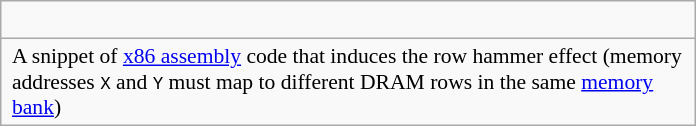<table class="wikitable floatright" style="margin-left: 1.5em; margin-top: 0.5em; width: 29em;">
<tr>
<td class="nowrap"><br></td>
</tr>
<tr>
<td style="font-size: 90%; padding-left: 7px; padding-right: 7px;">A snippet of <a href='#'>x86 assembly</a> code that induces the row hammer effect (memory addresses <code>X</code> and <code>Y</code> must map to different DRAM rows in the same <a href='#'>memory bank</a>)</td>
</tr>
</table>
